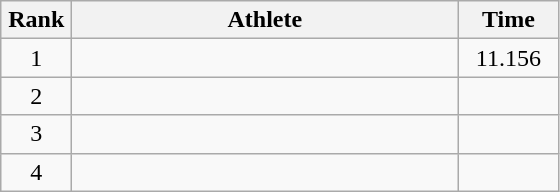<table class=wikitable style="text-align:center">
<tr>
<th width=40>Rank</th>
<th width=250>Athlete</th>
<th width=60>Time</th>
</tr>
<tr>
<td>1</td>
<td align=left></td>
<td>11.156</td>
</tr>
<tr>
<td>2</td>
<td align=left></td>
<td></td>
</tr>
<tr>
<td>3</td>
<td align=left></td>
<td></td>
</tr>
<tr>
<td>4</td>
<td align=left></td>
<td></td>
</tr>
</table>
